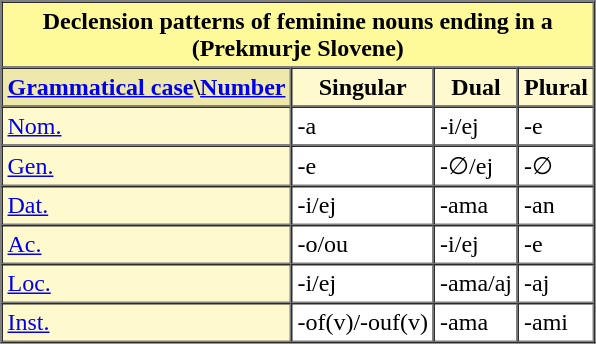<table border="1" cellpadding="3" cellspacing="0">
<tr>
<td style="background:#fffa99" colspan=4 align="center"><strong>Declension patterns of feminine nouns ending in a<br>(Prekmurje Slovene)</strong></td>
</tr>
<tr style="background:#fffacd">
<th style="background:#eee8aa"><a href='#'>Grammatical case</a>\<a href='#'>Number</a></th>
<th>Singular</th>
<th>Dual</th>
<th>Plural</th>
</tr>
<tr>
<td style="background:#fffacd"><a href='#'>Nom.</a></td>
<td>-a</td>
<td>-i/ej</td>
<td>-e</td>
</tr>
<tr>
<td style="background:#fffacd"><a href='#'>Gen.</a></td>
<td>-e</td>
<td>-∅/ej</td>
<td>-∅</td>
</tr>
<tr>
<td style="background:#fffacd"><a href='#'>Dat.</a></td>
<td>-i/ej</td>
<td>-ama</td>
<td>-an</td>
</tr>
<tr>
<td style="background:#fffacd"><a href='#'>Ac.</a></td>
<td>-o/ou</td>
<td>-i/ej</td>
<td>-e</td>
</tr>
<tr>
<td style="background:#fffacd"><a href='#'>Loc.</a></td>
<td>-i/ej</td>
<td>-ama/aj</td>
<td>-aj</td>
</tr>
<tr>
<td style="background:#fffacd"><a href='#'>Inst.</a></td>
<td>-of(v)/-ouf(v)</td>
<td>-ama</td>
<td>-ami</td>
</tr>
</table>
